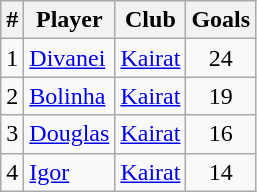<table class="wikitable sortable" style="text-align:center">
<tr>
<th>#</th>
<th>Player</th>
<th>Club</th>
<th>Goals</th>
</tr>
<tr>
<td>1</td>
<td align="left"> <a href='#'>Divanei</a></td>
<td align="left"><a href='#'>Kairat</a></td>
<td>24</td>
</tr>
<tr>
<td>2</td>
<td align="left"> <a href='#'>Bolinha</a></td>
<td align="left"><a href='#'>Kairat</a></td>
<td>19</td>
</tr>
<tr>
<td>3</td>
<td align="left"> <a href='#'>Douglas</a></td>
<td align="left"><a href='#'>Kairat</a></td>
<td>16</td>
</tr>
<tr>
<td>4</td>
<td align="left"> <a href='#'>Igor</a></td>
<td align="left"><a href='#'>Kairat</a></td>
<td>14</td>
</tr>
</table>
